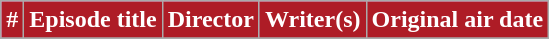<table class="wikitable plainrowheaders" style="font-size:100%;">
<tr style="background:#FF0091">
<th style="background-color:#AE1C26; color:#FFFFFF;">#</th>
<th style="background-color:#AE1C26; color:#FFFFFF;">Episode title</th>
<th style="background-color:#AE1C26; color:#FFFFFF;">Director</th>
<th style="background-color:#AE1C26; color:#FFFFFF;">Writer(s)</th>
<th style="background-color:#AE1C26; color:#FFFFFF;">Original air date</th>
</tr>
<tr>
</tr>
</table>
